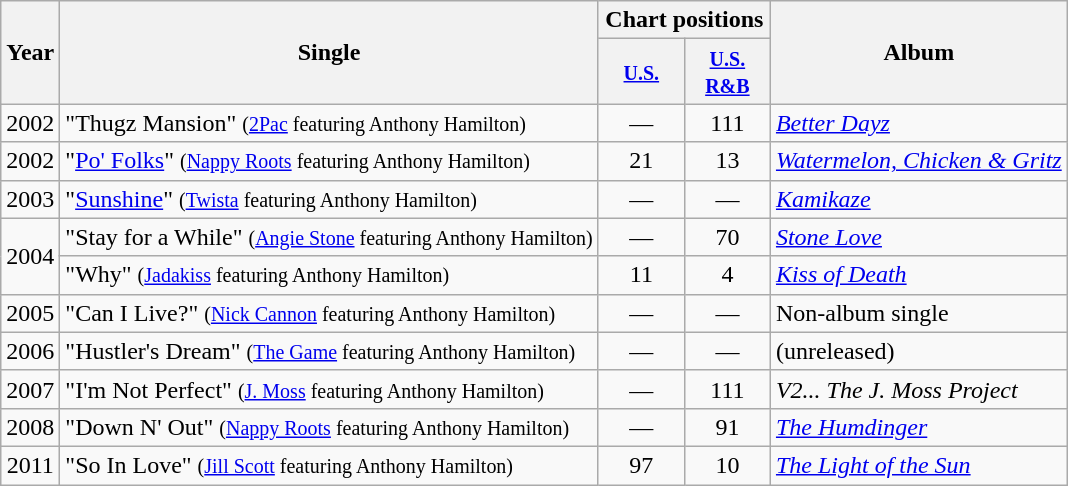<table class="wikitable">
<tr>
<th style="text-align:center;" rowspan="2">Year</th>
<th style="text-align:center;" rowspan="2">Single</th>
<th style="text-align:center;" colspan="2">Chart positions</th>
<th style="text-align:center;" rowspan="2">Album</th>
</tr>
<tr>
<th width="50"><small><a href='#'>U.S.</a></small></th>
<th width="50"><small><a href='#'>U.S. R&B</a></small></th>
</tr>
<tr>
<td style="text-align:center;">2002</td>
<td align="left">"Thugz Mansion" <small>(<a href='#'>2Pac</a> featuring Anthony Hamilton)</small></td>
<td style="text-align:center;">—</td>
<td style="text-align:center;">111</td>
<td align="left"><em><a href='#'>Better Dayz</a></em></td>
</tr>
<tr>
<td style="text-align:center;">2002</td>
<td align="left">"<a href='#'>Po' Folks</a>" <small>(<a href='#'>Nappy Roots</a> featuring Anthony Hamilton)</small></td>
<td style="text-align:center;">21</td>
<td style="text-align:center;">13</td>
<td align="left"><em><a href='#'>Watermelon, Chicken & Gritz</a></em></td>
</tr>
<tr>
<td style="text-align:center;">2003</td>
<td align="left">"<a href='#'>Sunshine</a>" <small>(<a href='#'>Twista</a> featuring Anthony Hamilton)</small></td>
<td style="text-align:center;">—</td>
<td style="text-align:center;">—</td>
<td align="left"><em><a href='#'>Kamikaze</a></em></td>
</tr>
<tr>
<td style="text-align:center;" rowspan="2">2004</td>
<td align="left">"Stay for a While" <small>(<a href='#'>Angie Stone</a> featuring Anthony Hamilton)</small></td>
<td style="text-align:center;">—</td>
<td style="text-align:center;">70</td>
<td align="left"><em><a href='#'>Stone Love</a></em></td>
</tr>
<tr>
<td align="left">"Why" <small>(<a href='#'>Jadakiss</a> featuring Anthony Hamilton)</small></td>
<td style="text-align:center;">11</td>
<td style="text-align:center;">4</td>
<td align="left"><em><a href='#'>Kiss of Death</a></em></td>
</tr>
<tr>
<td style="text-align:center;">2005</td>
<td align="left">"Can I Live?" <small>(<a href='#'>Nick Cannon</a> featuring Anthony Hamilton)</small></td>
<td style="text-align:center;">—</td>
<td style="text-align:center;">—</td>
<td align="left">Non-album single</td>
</tr>
<tr>
<td style="text-align:center;">2006</td>
<td align="left">"Hustler's Dream" <small>(<a href='#'>The Game</a> featuring Anthony Hamilton)</small></td>
<td style="text-align:center;">—</td>
<td style="text-align:center;">—</td>
<td align="left">(unreleased)</td>
</tr>
<tr>
<td style="text-align:center;">2007</td>
<td align="left">"I'm Not Perfect" <small>(<a href='#'>J. Moss</a> featuring Anthony Hamilton)</small></td>
<td style="text-align:center;">—</td>
<td style="text-align:center;">111</td>
<td align="left"><em>V2... The J. Moss Project</em></td>
</tr>
<tr>
<td style="text-align:center;">2008</td>
<td align="left">"Down N' Out" <small>(<a href='#'>Nappy Roots</a> featuring Anthony Hamilton)</small></td>
<td style="text-align:center;">—</td>
<td style="text-align:center;">91</td>
<td align="left"><em><a href='#'>The Humdinger</a></em></td>
</tr>
<tr>
<td style="text-align:center;">2011</td>
<td align="left">"So In Love" <small>(<a href='#'>Jill Scott</a> featuring Anthony Hamilton)</small></td>
<td style="text-align:center;">97</td>
<td style="text-align:center;">10</td>
<td align="left"><em><a href='#'>The Light of the Sun</a></em></td>
</tr>
</table>
